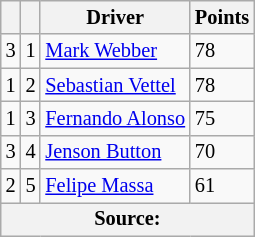<table class="wikitable" style="font-size: 85%;">
<tr>
<th></th>
<th></th>
<th>Driver</th>
<th>Points</th>
</tr>
<tr>
<td> 3</td>
<td align="center">1</td>
<td> <a href='#'>Mark Webber</a></td>
<td>78</td>
</tr>
<tr>
<td> 1</td>
<td align="center">2</td>
<td> <a href='#'>Sebastian Vettel</a></td>
<td>78</td>
</tr>
<tr>
<td> 1</td>
<td align="center">3</td>
<td> <a href='#'>Fernando Alonso</a></td>
<td>75</td>
</tr>
<tr>
<td> 3</td>
<td align="center">4</td>
<td> <a href='#'>Jenson Button</a></td>
<td>70</td>
</tr>
<tr>
<td> 2</td>
<td align="center">5</td>
<td> <a href='#'>Felipe Massa</a></td>
<td>61</td>
</tr>
<tr>
<th colspan=4>Source:</th>
</tr>
</table>
